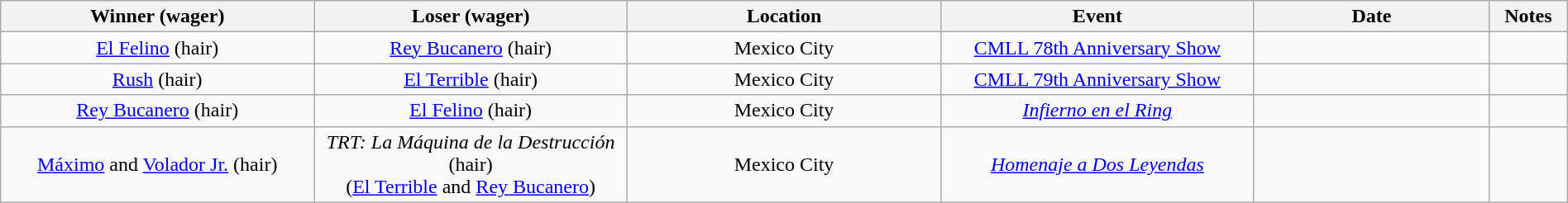<table class="wikitable sortable" width=100%  style="text-align: center">
<tr>
<th width=20% scope="col">Winner (wager)</th>
<th width=20% scope="col">Loser (wager)</th>
<th width=20% scope="col">Location</th>
<th width=20% scope="col">Event</th>
<th width=15% scope="col">Date</th>
<th class="unsortable" width=5% scope="col">Notes</th>
</tr>
<tr>
<td><a href='#'>El Felino</a> (hair)</td>
<td><a href='#'>Rey Bucanero</a> (hair)</td>
<td>Mexico City</td>
<td><a href='#'>CMLL 78th Anniversary Show</a></td>
<td></td>
<td></td>
</tr>
<tr>
<td><a href='#'>Rush</a> (hair)</td>
<td><a href='#'>El Terrible</a> (hair)</td>
<td>Mexico City</td>
<td><a href='#'>CMLL 79th Anniversary Show</a></td>
<td></td>
<td></td>
</tr>
<tr>
<td><a href='#'>Rey Bucanero</a> (hair)</td>
<td><a href='#'>El Felino</a> (hair)</td>
<td>Mexico City</td>
<td><em><a href='#'>Infierno en el Ring</a></em></td>
<td></td>
<td></td>
</tr>
<tr>
<td><a href='#'>Máximo</a> and <a href='#'>Volador Jr.</a> (hair)</td>
<td><em>TRT: La Máquina de la Destrucción</em> (hair)<br>(<a href='#'>El Terrible</a> and <a href='#'>Rey Bucanero</a>)</td>
<td>Mexico City</td>
<td><em><a href='#'>Homenaje a Dos Leyendas</a></em></td>
<td></td>
<td></td>
</tr>
</table>
